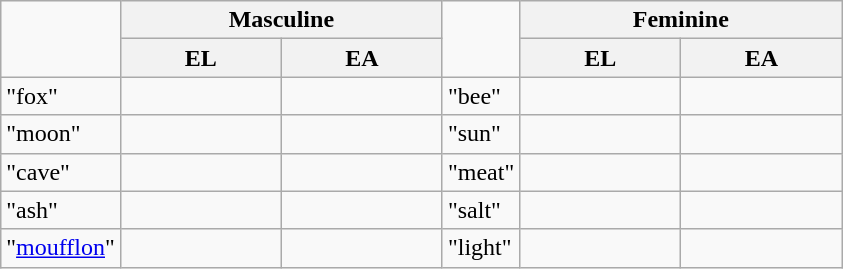<table class="wikitable">
<tr>
<td rowspan="2"></td>
<th colspan="2">Masculine</th>
<td rowspan="2"></td>
<th colspan="2">Feminine</th>
</tr>
<tr>
<th width="100">EL</th>
<th width="100">EA</th>
<th width="100">EL</th>
<th width="100">EA</th>
</tr>
<tr>
<td>"fox"</td>
<td></td>
<td></td>
<td>"bee"</td>
<td></td>
<td></td>
</tr>
<tr>
<td>"moon"</td>
<td></td>
<td></td>
<td>"sun"</td>
<td></td>
<td></td>
</tr>
<tr>
<td>"cave"</td>
<td></td>
<td></td>
<td>"meat"</td>
<td></td>
<td></td>
</tr>
<tr>
<td>"ash"</td>
<td></td>
<td></td>
<td>"salt"</td>
<td></td>
<td></td>
</tr>
<tr>
<td>"<a href='#'>moufflon</a>"</td>
<td></td>
<td></td>
<td>"light"</td>
<td></td>
<td></td>
</tr>
</table>
